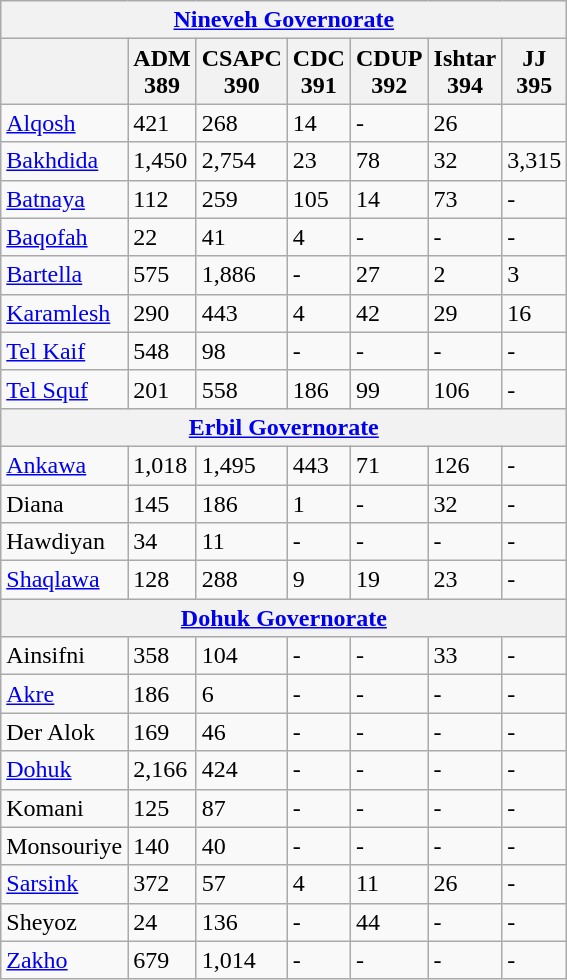<table class="wikitable">
<tr>
<th colspan="7"><a href='#'>Nineveh Governorate</a></th>
</tr>
<tr>
<th></th>
<th>ADM<br>389</th>
<th>CSAPC<br>390</th>
<th>CDC<br>391</th>
<th>CDUP<br>392</th>
<th>Ishtar<br>394</th>
<th>JJ<br>395</th>
</tr>
<tr>
<td><a href='#'>Alqosh</a></td>
<td>421</td>
<td>268</td>
<td>14</td>
<td>-</td>
<td>26</td>
<td></td>
</tr>
<tr>
<td><a href='#'>Bakhdida</a></td>
<td>1,450</td>
<td>2,754</td>
<td>23</td>
<td>78</td>
<td>32</td>
<td>3,315</td>
</tr>
<tr>
<td><a href='#'>Batnaya</a></td>
<td>112</td>
<td>259</td>
<td>105</td>
<td>14</td>
<td>73</td>
<td>-</td>
</tr>
<tr>
<td><a href='#'>Baqofah</a></td>
<td>22</td>
<td>41</td>
<td>4</td>
<td>-</td>
<td>-</td>
<td>-</td>
</tr>
<tr>
<td><a href='#'>Bartella</a></td>
<td>575</td>
<td>1,886</td>
<td>-</td>
<td>27</td>
<td>2</td>
<td>3</td>
</tr>
<tr>
<td><a href='#'>Karamlesh</a></td>
<td>290</td>
<td>443</td>
<td>4</td>
<td>42</td>
<td>29</td>
<td>16</td>
</tr>
<tr>
<td><a href='#'>Tel Kaif</a></td>
<td>548</td>
<td>98</td>
<td>-</td>
<td>-</td>
<td>-</td>
<td>-</td>
</tr>
<tr>
<td><a href='#'>Tel Squf</a></td>
<td>201</td>
<td>558</td>
<td>186</td>
<td>99</td>
<td>106</td>
<td>-</td>
</tr>
<tr>
<th colspan="7"><a href='#'>Erbil Governorate</a></th>
</tr>
<tr>
<td><a href='#'>Ankawa</a></td>
<td>1,018</td>
<td>1,495</td>
<td>443</td>
<td>71</td>
<td>126</td>
<td>-</td>
</tr>
<tr>
<td>Diana</td>
<td>145</td>
<td>186</td>
<td>1</td>
<td>-</td>
<td>32</td>
<td>-</td>
</tr>
<tr>
<td>Hawdiyan</td>
<td>34</td>
<td>11</td>
<td>-</td>
<td>-</td>
<td>-</td>
<td>-</td>
</tr>
<tr>
<td><a href='#'>Shaqlawa</a></td>
<td>128</td>
<td>288</td>
<td>9</td>
<td>19</td>
<td>23</td>
<td>-</td>
</tr>
<tr>
<th colspan="7"><a href='#'>Dohuk Governorate</a></th>
</tr>
<tr>
<td>Ainsifni</td>
<td>358</td>
<td>104</td>
<td>-</td>
<td>-</td>
<td>33</td>
<td>-</td>
</tr>
<tr>
<td><a href='#'>Akre</a></td>
<td>186</td>
<td>6</td>
<td>-</td>
<td>-</td>
<td>-</td>
<td>-</td>
</tr>
<tr>
<td>Der Alok</td>
<td>169</td>
<td>46</td>
<td>-</td>
<td>-</td>
<td>-</td>
<td>-</td>
</tr>
<tr>
<td><a href='#'>Dohuk</a></td>
<td>2,166</td>
<td>424</td>
<td>-</td>
<td>-</td>
<td>-</td>
<td>-</td>
</tr>
<tr>
<td>Komani</td>
<td>125</td>
<td>87</td>
<td>-</td>
<td>-</td>
<td>-</td>
<td>-</td>
</tr>
<tr>
<td>Monsouriye</td>
<td>140</td>
<td>40</td>
<td>-</td>
<td>-</td>
<td>-</td>
<td>-</td>
</tr>
<tr>
<td><a href='#'>Sarsink</a></td>
<td>372</td>
<td>57</td>
<td>4</td>
<td>11</td>
<td>26</td>
<td>-</td>
</tr>
<tr>
<td>Sheyoz</td>
<td>24</td>
<td>136</td>
<td>-</td>
<td>44</td>
<td>-</td>
<td>-</td>
</tr>
<tr>
<td><a href='#'>Zakho</a></td>
<td>679</td>
<td>1,014</td>
<td>-</td>
<td>-</td>
<td>-</td>
<td>-</td>
</tr>
</table>
